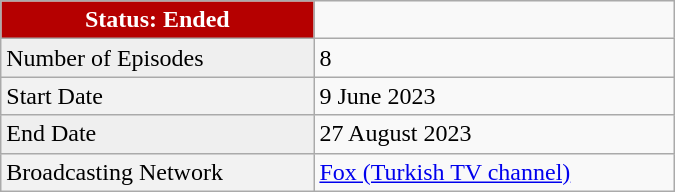<table class="wikitable" style="width: 450px; text-align: left;">
<tr>
<th style="background-color: #b50000; color: #ffffff;">Status: Ended</th>
</tr>
<tr>
<td style="background-color: #efefef;">Number of Episodes</td>
<td>8</td>
</tr>
<tr>
<td style="background-color: #f2f2f2;">Start Date</td>
<td>9 June 2023</td>
</tr>
<tr>
<td style="background-color: #efefef;">End Date</td>
<td>27 August 2023</td>
</tr>
<tr>
<td style="background-color: #f2f2f2;">Broadcasting Network</td>
<td><a href='#'>Fox (Turkish TV channel)</a></td>
</tr>
</table>
